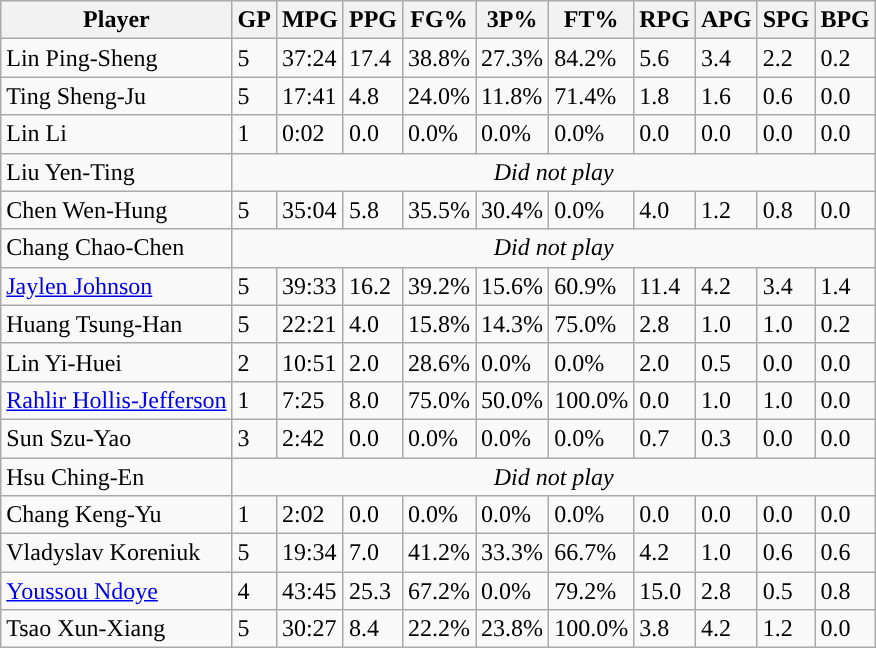<table class="wikitable">
<tr>
<th>Player</th>
<th>GP</th>
<th>MPG</th>
<th>PPG</th>
<th>FG%</th>
<th>3P%</th>
<th>FT%</th>
<th>RPG</th>
<th>APG</th>
<th>SPG</th>
<th>BPG</th>
</tr>
<tr>
<td>Lin Ping-Sheng</td>
<td>5</td>
<td>37:24</td>
<td>17.4</td>
<td>38.8%</td>
<td>27.3%</td>
<td>84.2%</td>
<td>5.6</td>
<td>3.4</td>
<td>2.2</td>
<td>0.2</td>
</tr>
<tr>
<td>Ting Sheng-Ju</td>
<td>5</td>
<td>17:41</td>
<td>4.8</td>
<td>24.0%</td>
<td>11.8%</td>
<td>71.4%</td>
<td>1.8</td>
<td>1.6</td>
<td>0.6</td>
<td>0.0</td>
</tr>
<tr>
<td>Lin Li</td>
<td>1</td>
<td>0:02</td>
<td>0.0</td>
<td>0.0%</td>
<td>0.0%</td>
<td>0.0%</td>
<td>0.0</td>
<td>0.0</td>
<td>0.0</td>
<td>0.0</td>
</tr>
<tr>
<td>Liu Yen-Ting</td>
<td colspan=10 align=center><em>Did not play</em></td>
</tr>
<tr>
<td>Chen Wen-Hung</td>
<td>5</td>
<td>35:04</td>
<td>5.8</td>
<td>35.5%</td>
<td>30.4%</td>
<td>0.0%</td>
<td>4.0</td>
<td>1.2</td>
<td>0.8</td>
<td>0.0</td>
</tr>
<tr>
<td>Chang Chao-Chen</td>
<td colspan=10 align=center><em>Did not play</em></td>
</tr>
<tr>
<td><a href='#'>Jaylen Johnson</a></td>
<td>5</td>
<td>39:33</td>
<td>16.2</td>
<td>39.2%</td>
<td>15.6%</td>
<td>60.9%</td>
<td>11.4</td>
<td>4.2</td>
<td>3.4</td>
<td>1.4</td>
</tr>
<tr>
<td>Huang Tsung-Han</td>
<td>5</td>
<td>22:21</td>
<td>4.0</td>
<td>15.8%</td>
<td>14.3%</td>
<td>75.0%</td>
<td>2.8</td>
<td>1.0</td>
<td>1.0</td>
<td>0.2</td>
</tr>
<tr>
<td>Lin Yi-Huei</td>
<td>2</td>
<td>10:51</td>
<td>2.0</td>
<td>28.6%</td>
<td>0.0%</td>
<td>0.0%</td>
<td>2.0</td>
<td>0.5</td>
<td>0.0</td>
<td>0.0</td>
</tr>
<tr>
<td><a href='#'>Rahlir Hollis-Jefferson</a></td>
<td>1</td>
<td>7:25</td>
<td>8.0</td>
<td>75.0%</td>
<td>50.0%</td>
<td>100.0%</td>
<td>0.0</td>
<td>1.0</td>
<td>1.0</td>
<td>0.0</td>
</tr>
<tr>
<td>Sun Szu-Yao</td>
<td>3</td>
<td>2:42</td>
<td>0.0</td>
<td>0.0%</td>
<td>0.0%</td>
<td>0.0%</td>
<td>0.7</td>
<td>0.3</td>
<td>0.0</td>
<td>0.0</td>
</tr>
<tr>
<td>Hsu Ching-En</td>
<td colspan=10 align=center><em>Did not play</em></td>
</tr>
<tr>
<td>Chang Keng-Yu</td>
<td>1</td>
<td>2:02</td>
<td>0.0</td>
<td>0.0%</td>
<td>0.0%</td>
<td>0.0%</td>
<td>0.0</td>
<td>0.0</td>
<td>0.0</td>
<td>0.0</td>
</tr>
<tr>
<td>Vladyslav Koreniuk</td>
<td>5</td>
<td>19:34</td>
<td>7.0</td>
<td>41.2%</td>
<td>33.3%</td>
<td>66.7%</td>
<td>4.2</td>
<td>1.0</td>
<td>0.6</td>
<td>0.6</td>
</tr>
<tr>
<td><a href='#'>Youssou Ndoye</a></td>
<td>4</td>
<td>43:45</td>
<td>25.3</td>
<td>67.2%</td>
<td>0.0%</td>
<td>79.2%</td>
<td>15.0</td>
<td>2.8</td>
<td>0.5</td>
<td>0.8</td>
</tr>
<tr>
<td>Tsao Xun-Xiang</td>
<td>5</td>
<td>30:27</td>
<td>8.4</td>
<td>22.2%</td>
<td>23.8%</td>
<td>100.0%</td>
<td>3.8</td>
<td>4.2</td>
<td>1.2</td>
<td>0.0</td>
</tr>
</table>
